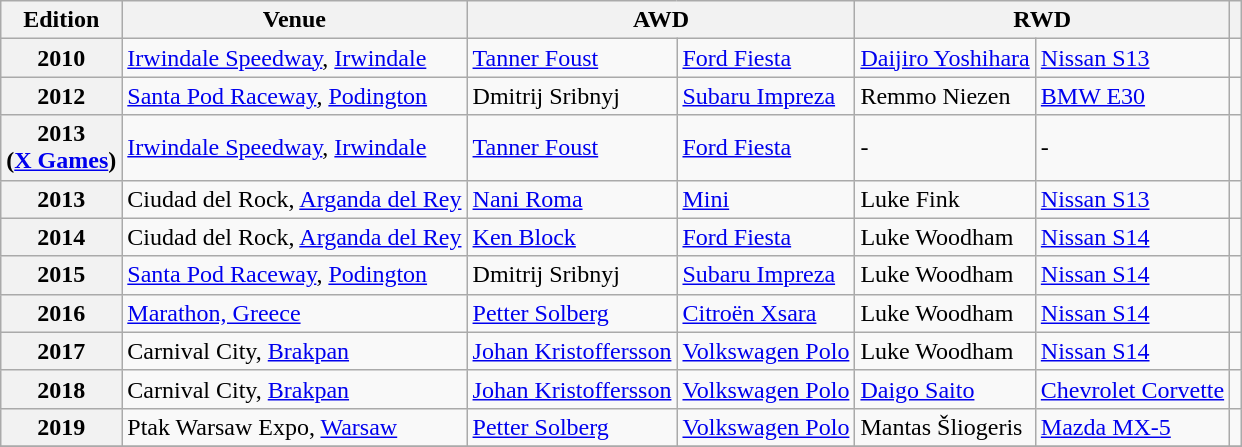<table class="wikitable">
<tr>
<th>Edition</th>
<th>Venue</th>
<th colspan=2>AWD</th>
<th colspan=2>RWD</th>
<th></th>
</tr>
<tr>
<th>2010</th>
<td> <a href='#'>Irwindale Speedway</a>, <a href='#'>Irwindale</a></td>
<td> <a href='#'>Tanner Foust</a></td>
<td><a href='#'>Ford Fiesta</a></td>
<td> <a href='#'>Daijiro Yoshihara</a></td>
<td><a href='#'>Nissan S13</a></td>
<td></td>
</tr>
<tr>
<th>2012</th>
<td> <a href='#'>Santa Pod Raceway</a>, <a href='#'>Podington</a></td>
<td> Dmitrij Sribnyj</td>
<td><a href='#'>Subaru Impreza</a></td>
<td> Remmo Niezen</td>
<td><a href='#'>BMW E30</a></td>
</tr>
<tr>
<th>2013 <br> (<a href='#'>X Games</a>)</th>
<td> <a href='#'>Irwindale Speedway</a>, <a href='#'>Irwindale</a></td>
<td> <a href='#'>Tanner Foust</a></td>
<td><a href='#'>Ford Fiesta</a></td>
<td>-</td>
<td>-</td>
<td></td>
</tr>
<tr>
<th>2013</th>
<td> Ciudad del Rock, <a href='#'>Arganda del Rey</a></td>
<td> <a href='#'>Nani Roma</a></td>
<td><a href='#'>Mini</a></td>
<td> Luke Fink</td>
<td><a href='#'>Nissan S13</a></td>
<td></td>
</tr>
<tr>
<th>2014</th>
<td> Ciudad del Rock, <a href='#'>Arganda del Rey</a></td>
<td> <a href='#'>Ken Block</a></td>
<td><a href='#'>Ford Fiesta</a></td>
<td> Luke Woodham</td>
<td><a href='#'>Nissan S14</a></td>
<td></td>
</tr>
<tr>
<th>2015</th>
<td> <a href='#'>Santa Pod Raceway</a>, <a href='#'>Podington</a></td>
<td> Dmitrij Sribnyj</td>
<td><a href='#'>Subaru Impreza</a></td>
<td> Luke Woodham</td>
<td><a href='#'>Nissan S14</a></td>
<td></td>
</tr>
<tr>
<th>2016</th>
<td> <a href='#'>Marathon, Greece</a></td>
<td> <a href='#'>Petter Solberg</a></td>
<td><a href='#'>Citroën Xsara</a></td>
<td> Luke Woodham</td>
<td><a href='#'>Nissan S14</a></td>
<td></td>
</tr>
<tr>
<th>2017</th>
<td> Carnival City, <a href='#'>Brakpan</a></td>
<td> <a href='#'>Johan Kristoffersson</a></td>
<td><a href='#'>Volkswagen Polo</a></td>
<td> Luke Woodham</td>
<td><a href='#'>Nissan S14</a></td>
<td></td>
</tr>
<tr>
<th>2018</th>
<td> Carnival City, <a href='#'>Brakpan</a></td>
<td> <a href='#'>Johan Kristoffersson</a></td>
<td><a href='#'>Volkswagen Polo</a></td>
<td> <a href='#'>Daigo Saito</a></td>
<td><a href='#'>Chevrolet Corvette</a></td>
<td></td>
</tr>
<tr>
<th>2019</th>
<td> Ptak Warsaw Expo, <a href='#'>Warsaw</a></td>
<td> <a href='#'>Petter Solberg</a></td>
<td><a href='#'>Volkswagen Polo</a></td>
<td> Mantas Šliogeris</td>
<td><a href='#'>Mazda MX-5</a></td>
<td></td>
</tr>
<tr>
</tr>
</table>
